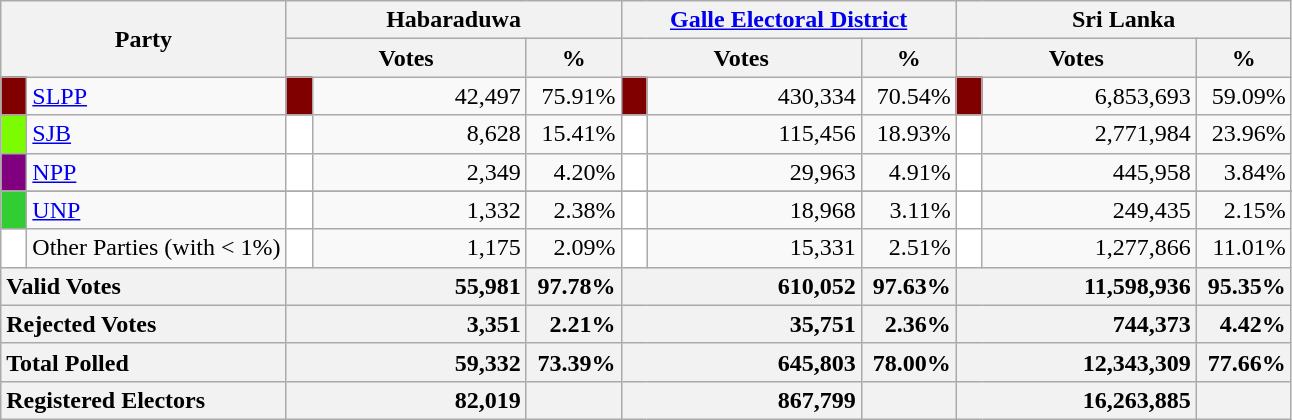<table class="wikitable">
<tr>
<th colspan="2" width="144px"rowspan="2">Party</th>
<th colspan="3" width="216px">Habaraduwa</th>
<th colspan="3" width="216px"><a href='#'>Galle Electoral District</a></th>
<th colspan="3" width="216px">Sri Lanka</th>
</tr>
<tr>
<th colspan="2" width="144px">Votes</th>
<th>%</th>
<th colspan="2" width="144px">Votes</th>
<th>%</th>
<th colspan="2" width="144px">Votes</th>
<th>%</th>
</tr>
<tr>
<td style="background-color:maroon;" width="10px"></td>
<td style="text-align:left;"><a href='#'>SLPP</a></td>
<td style="background-color:maroon;" width="10px"></td>
<td style="text-align:right;">42,497</td>
<td style="text-align:right;">75.91%</td>
<td style="background-color:maroon;" width="10px"></td>
<td style="text-align:right;">430,334</td>
<td style="text-align:right;">70.54%</td>
<td style="background-color:maroon;" width="10px"></td>
<td style="text-align:right;">6,853,693</td>
<td style="text-align:right;">59.09%</td>
</tr>
<tr>
<td style="background-color:#7CFC00;" width="10px"></td>
<td style="text-align:left;"><a href='#'>SJB</a></td>
<td style="background-color:white;" width="10px"></td>
<td style="text-align:right;">8,628</td>
<td style="text-align:right;">15.41%</td>
<td style="background-color:white;" width="10px"></td>
<td style="text-align:right;">115,456</td>
<td style="text-align:right;">18.93%</td>
<td style="background-color:white;" width="10px"></td>
<td style="text-align:right;">2,771,984</td>
<td style="text-align:right;">23.96%</td>
</tr>
<tr>
<td style="background-color:purple;" width="10px"></td>
<td style="text-align:left;"><a href='#'>NPP</a></td>
<td style="background-color:white;" width="10px"></td>
<td style="text-align:right;">2,349</td>
<td style="text-align:right;">4.20%</td>
<td style="background-color:white;" width="10px"></td>
<td style="text-align:right;">29,963</td>
<td style="text-align:right;">4.91%</td>
<td style="background-color:white;" width="10px"></td>
<td style="text-align:right;">445,958</td>
<td style="text-align:right;">3.84%</td>
</tr>
<tr>
</tr>
<tr>
<td style="background-color:#32CD32;" width="10px"></td>
<td style="text-align:left;"><a href='#'>UNP</a></td>
<td style="background-color:white;" width="10px"></td>
<td style="text-align:right;">1,332</td>
<td style="text-align:right;">2.38%</td>
<td style="background-color:white;" width="10px"></td>
<td style="text-align:right;">18,968</td>
<td style="text-align:right;">3.11%</td>
<td style="background-color:white;" width="10px"></td>
<td style="text-align:right;">249,435</td>
<td style="text-align:right;">2.15%</td>
</tr>
<tr>
<td style="background-color:white;" width="10px"></td>
<td style="text-align:left;">Other Parties (with < 1%)</td>
<td style="background-color:white;" width="10px"></td>
<td style="text-align:right;">1,175</td>
<td style="text-align:right;">2.09%</td>
<td style="background-color:white;" width="10px"></td>
<td style="text-align:right;">15,331</td>
<td style="text-align:right;">2.51%</td>
<td style="background-color:white;" width="10px"></td>
<td style="text-align:right;">1,277,866</td>
<td style="text-align:right;">11.01%</td>
</tr>
<tr>
<th colspan="2" width="144px"style="text-align:left;">Valid Votes</th>
<th style="text-align:right;"colspan="2" width="144px">55,981</th>
<th style="text-align:right;">97.78%</th>
<th style="text-align:right;"colspan="2" width="144px">610,052</th>
<th style="text-align:right;">97.63%</th>
<th style="text-align:right;"colspan="2" width="144px">11,598,936</th>
<th style="text-align:right;">95.35%</th>
</tr>
<tr>
<th colspan="2" width="144px"style="text-align:left;">Rejected Votes</th>
<th style="text-align:right;"colspan="2" width="144px">3,351</th>
<th style="text-align:right;">2.21%</th>
<th style="text-align:right;"colspan="2" width="144px">35,751</th>
<th style="text-align:right;">2.36%</th>
<th style="text-align:right;"colspan="2" width="144px">744,373</th>
<th style="text-align:right;">4.42%</th>
</tr>
<tr>
<th colspan="2" width="144px"style="text-align:left;">Total Polled</th>
<th style="text-align:right;"colspan="2" width="144px">59,332</th>
<th style="text-align:right;">73.39%</th>
<th style="text-align:right;"colspan="2" width="144px">645,803</th>
<th style="text-align:right;">78.00%</th>
<th style="text-align:right;"colspan="2" width="144px">12,343,309</th>
<th style="text-align:right;">77.66%</th>
</tr>
<tr>
<th colspan="2" width="144px"style="text-align:left;">Registered Electors</th>
<th style="text-align:right;"colspan="2" width="144px">82,019</th>
<th></th>
<th style="text-align:right;"colspan="2" width="144px">867,799</th>
<th></th>
<th style="text-align:right;"colspan="2" width="144px">16,263,885</th>
<th></th>
</tr>
</table>
